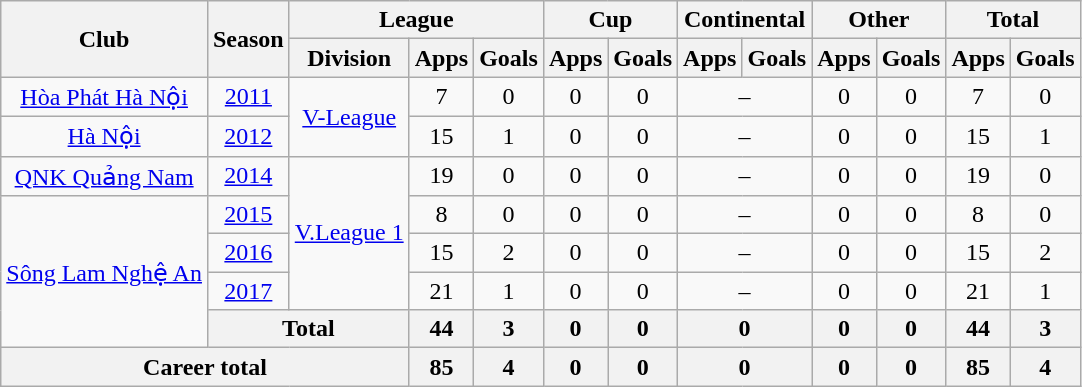<table class="wikitable" style="text-align: center">
<tr>
<th rowspan="2">Club</th>
<th rowspan="2">Season</th>
<th colspan="3">League</th>
<th colspan="2">Cup</th>
<th colspan="2">Continental</th>
<th colspan="2">Other</th>
<th colspan="2">Total</th>
</tr>
<tr>
<th>Division</th>
<th>Apps</th>
<th>Goals</th>
<th>Apps</th>
<th>Goals</th>
<th>Apps</th>
<th>Goals</th>
<th>Apps</th>
<th>Goals</th>
<th>Apps</th>
<th>Goals</th>
</tr>
<tr>
<td><a href='#'>Hòa Phát Hà Nội</a></td>
<td><a href='#'>2011</a></td>
<td rowspan="2"><a href='#'>V-League</a></td>
<td>7</td>
<td>0</td>
<td>0</td>
<td>0</td>
<td colspan="2">–</td>
<td>0</td>
<td>0</td>
<td>7</td>
<td>0</td>
</tr>
<tr>
<td><a href='#'>Hà Nội</a></td>
<td><a href='#'>2012</a></td>
<td>15</td>
<td>1</td>
<td>0</td>
<td>0</td>
<td colspan="2">–</td>
<td>0</td>
<td>0</td>
<td>15</td>
<td>1</td>
</tr>
<tr>
<td><a href='#'>QNK Quảng Nam</a></td>
<td><a href='#'>2014</a></td>
<td rowspan="4"><a href='#'>V.League 1</a></td>
<td>19</td>
<td>0</td>
<td>0</td>
<td>0</td>
<td colspan="2">–</td>
<td>0</td>
<td>0</td>
<td>19</td>
<td>0</td>
</tr>
<tr>
<td rowspan="4"><a href='#'>Sông Lam Nghệ An</a></td>
<td><a href='#'>2015</a></td>
<td>8</td>
<td>0</td>
<td>0</td>
<td>0</td>
<td colspan="2">–</td>
<td>0</td>
<td>0</td>
<td>8</td>
<td>0</td>
</tr>
<tr>
<td><a href='#'>2016</a></td>
<td>15</td>
<td>2</td>
<td>0</td>
<td>0</td>
<td colspan="2">–</td>
<td>0</td>
<td>0</td>
<td>15</td>
<td>2</td>
</tr>
<tr>
<td><a href='#'>2017</a></td>
<td>21</td>
<td>1</td>
<td>0</td>
<td>0</td>
<td colspan="2">–</td>
<td>0</td>
<td>0</td>
<td>21</td>
<td>1</td>
</tr>
<tr>
<th colspan="2"><strong>Total</strong></th>
<th>44</th>
<th>3</th>
<th>0</th>
<th>0</th>
<th colspan="2">0</th>
<th>0</th>
<th>0</th>
<th>44</th>
<th>3</th>
</tr>
<tr>
<th colspan="3"><strong>Career total</strong></th>
<th>85</th>
<th>4</th>
<th>0</th>
<th>0</th>
<th colspan="2">0</th>
<th>0</th>
<th>0</th>
<th>85</th>
<th>4</th>
</tr>
</table>
